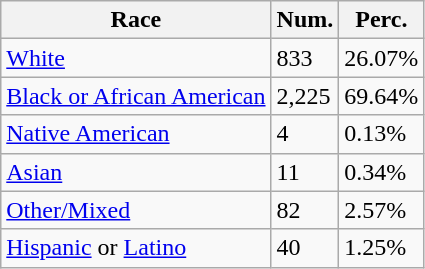<table class="wikitable">
<tr>
<th>Race</th>
<th>Num.</th>
<th>Perc.</th>
</tr>
<tr>
<td><a href='#'>White</a></td>
<td>833</td>
<td>26.07%</td>
</tr>
<tr>
<td><a href='#'>Black or African American</a></td>
<td>2,225</td>
<td>69.64%</td>
</tr>
<tr>
<td><a href='#'>Native American</a></td>
<td>4</td>
<td>0.13%</td>
</tr>
<tr>
<td><a href='#'>Asian</a></td>
<td>11</td>
<td>0.34%</td>
</tr>
<tr>
<td><a href='#'>Other/Mixed</a></td>
<td>82</td>
<td>2.57%</td>
</tr>
<tr>
<td><a href='#'>Hispanic</a> or <a href='#'>Latino</a></td>
<td>40</td>
<td>1.25%</td>
</tr>
</table>
